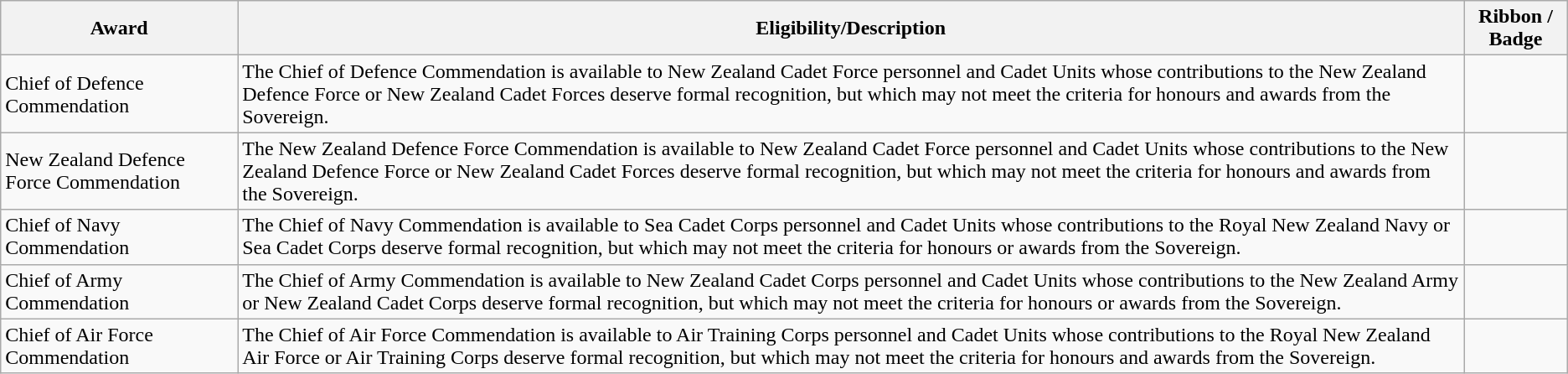<table class="wikitable">
<tr>
<th>Award</th>
<th>Eligibility/Description</th>
<th>Ribbon / Badge</th>
</tr>
<tr>
<td>Chief of Defence Commendation</td>
<td>The Chief of Defence Commendation is available to New Zealand Cadet Force personnel and Cadet Units whose contributions to the New Zealand Defence Force or New Zealand Cadet Forces deserve formal recognition, but which may not meet the criteria for honours and awards from the Sovereign.</td>
<td></td>
</tr>
<tr>
<td>New Zealand Defence Force Commendation</td>
<td>The New Zealand Defence Force Commendation is available to New Zealand Cadet Force personnel and Cadet Units whose contributions to the New Zealand Defence Force or New Zealand Cadet Forces deserve formal recognition, but which may not meet the criteria for honours and awards from the Sovereign.</td>
<td></td>
</tr>
<tr>
<td>Chief of Navy Commendation</td>
<td>The Chief of Navy Commendation is available to Sea Cadet Corps personnel and Cadet Units whose contributions to the Royal New Zealand Navy or Sea Cadet Corps deserve formal recognition, but which may not meet the criteria for honours or awards from the Sovereign.</td>
<td></td>
</tr>
<tr>
<td>Chief of Army Commendation</td>
<td>The Chief of Army Commendation is available to New Zealand Cadet Corps personnel and Cadet Units whose contributions to the New Zealand Army or New Zealand Cadet Corps deserve formal recognition, but which may not meet the criteria for honours or awards from the Sovereign.</td>
<td></td>
</tr>
<tr>
<td>Chief of Air Force Commendation</td>
<td>The Chief of Air Force Commendation is available to Air Training Corps personnel and Cadet Units whose contributions to the Royal New Zealand Air Force or Air Training Corps deserve formal recognition, but which may not meet the criteria for honours and awards from the Sovereign.</td>
<td></td>
</tr>
</table>
